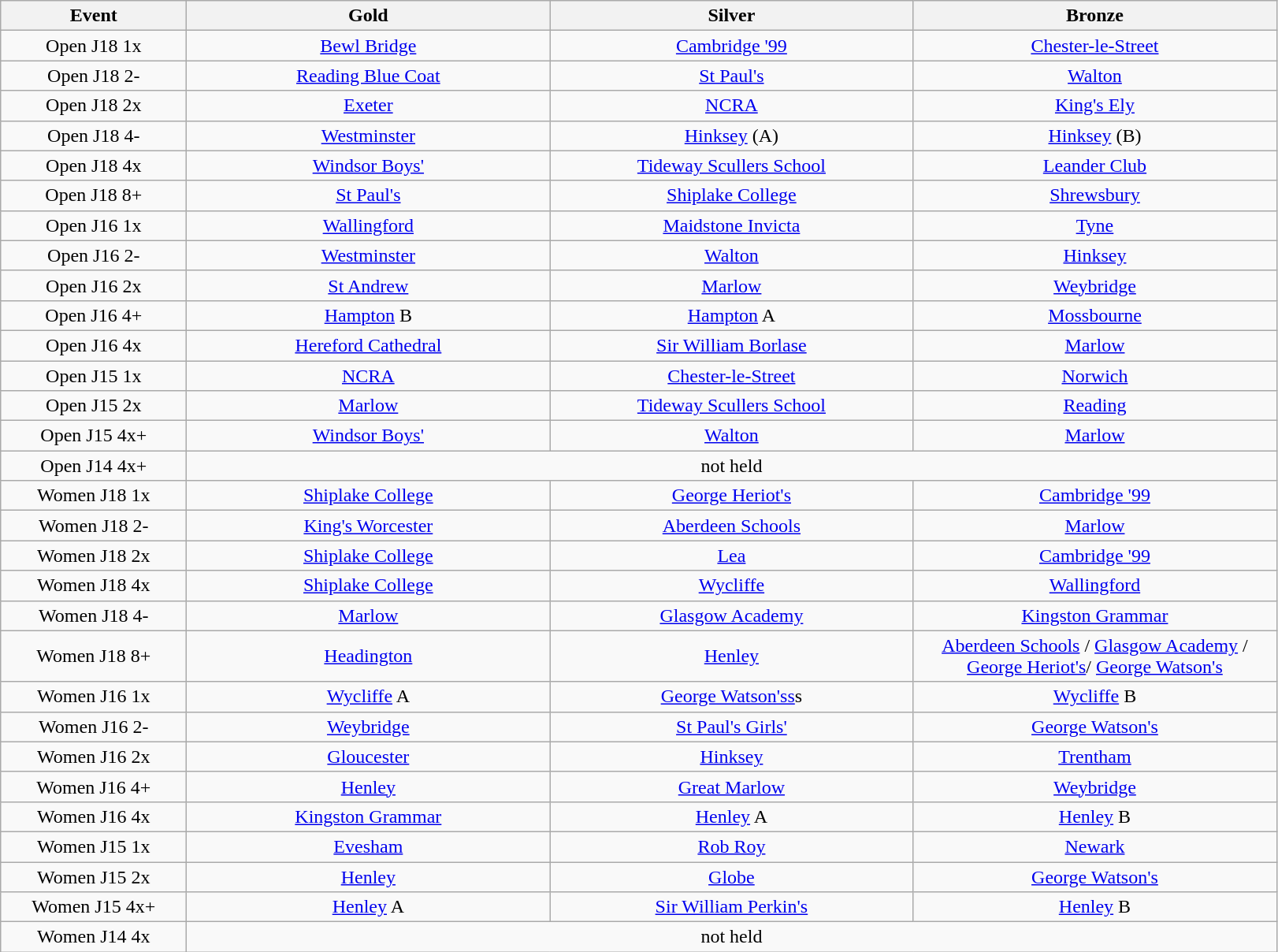<table class="wikitable" style="text-align:center">
<tr>
<th width=150>Event</th>
<th width=300>Gold</th>
<th width=300>Silver</th>
<th width=300>Bronze</th>
</tr>
<tr>
<td>Open J18 1x</td>
<td><a href='#'>Bewl Bridge</a></td>
<td><a href='#'>Cambridge '99</a></td>
<td><a href='#'>Chester-le-Street</a></td>
</tr>
<tr>
<td>Open J18 2-</td>
<td><a href='#'>Reading Blue Coat</a></td>
<td><a href='#'>St Paul's</a></td>
<td><a href='#'>Walton</a></td>
</tr>
<tr>
<td>Open J18 2x</td>
<td><a href='#'>Exeter</a></td>
<td><a href='#'>NCRA</a></td>
<td><a href='#'>King's Ely</a></td>
</tr>
<tr>
<td>Open J18 4-</td>
<td><a href='#'>Westminster</a></td>
<td><a href='#'>Hinksey</a> (A)</td>
<td><a href='#'>Hinksey</a> (B)</td>
</tr>
<tr>
<td>Open J18 4x</td>
<td><a href='#'>Windsor Boys'</a></td>
<td><a href='#'>Tideway Scullers School</a></td>
<td><a href='#'>Leander Club</a></td>
</tr>
<tr>
<td>Open J18 8+</td>
<td><a href='#'>St Paul's</a></td>
<td><a href='#'>Shiplake College</a></td>
<td><a href='#'>Shrewsbury</a></td>
</tr>
<tr>
<td>Open J16 1x</td>
<td><a href='#'>Wallingford</a></td>
<td><a href='#'>Maidstone Invicta</a></td>
<td><a href='#'>Tyne</a></td>
</tr>
<tr>
<td>Open J16 2-</td>
<td><a href='#'>Westminster</a></td>
<td><a href='#'>Walton</a></td>
<td><a href='#'>Hinksey</a></td>
</tr>
<tr>
<td>Open J16 2x</td>
<td><a href='#'>St Andrew</a></td>
<td><a href='#'>Marlow</a></td>
<td><a href='#'>Weybridge</a></td>
</tr>
<tr>
<td>Open J16 4+</td>
<td><a href='#'>Hampton</a> B</td>
<td><a href='#'>Hampton</a> A</td>
<td><a href='#'>Mossbourne</a></td>
</tr>
<tr>
<td>Open J16 4x</td>
<td><a href='#'>Hereford Cathedral</a></td>
<td><a href='#'>Sir William Borlase</a></td>
<td><a href='#'>Marlow</a></td>
</tr>
<tr>
<td>Open J15 1x</td>
<td><a href='#'>NCRA</a></td>
<td><a href='#'>Chester-le-Street</a></td>
<td><a href='#'>Norwich</a></td>
</tr>
<tr>
<td>Open J15 2x</td>
<td><a href='#'>Marlow</a></td>
<td><a href='#'>Tideway Scullers School</a></td>
<td><a href='#'>Reading</a></td>
</tr>
<tr>
<td>Open J15 4x+</td>
<td><a href='#'>Windsor Boys'</a></td>
<td><a href='#'>Walton</a></td>
<td><a href='#'>Marlow</a></td>
</tr>
<tr>
<td>Open J14 4x+</td>
<td colspan=3>not held</td>
</tr>
<tr>
<td>Women J18 1x</td>
<td><a href='#'>Shiplake College</a></td>
<td><a href='#'>George Heriot's</a></td>
<td><a href='#'>Cambridge '99</a></td>
</tr>
<tr>
<td>Women J18 2-</td>
<td><a href='#'>King's Worcester</a></td>
<td><a href='#'>Aberdeen Schools</a></td>
<td><a href='#'>Marlow</a></td>
</tr>
<tr>
<td>Women J18 2x</td>
<td><a href='#'>Shiplake College</a></td>
<td><a href='#'>Lea</a></td>
<td><a href='#'>Cambridge '99</a></td>
</tr>
<tr>
<td>Women J18 4x</td>
<td><a href='#'>Shiplake College</a></td>
<td><a href='#'>Wycliffe</a></td>
<td><a href='#'>Wallingford</a></td>
</tr>
<tr>
<td>Women J18 4-</td>
<td><a href='#'>Marlow</a></td>
<td><a href='#'>Glasgow Academy</a></td>
<td><a href='#'>Kingston Grammar</a></td>
</tr>
<tr>
<td>Women J18 8+</td>
<td><a href='#'>Headington</a></td>
<td><a href='#'>Henley</a></td>
<td><a href='#'>Aberdeen Schools</a> / <a href='#'>Glasgow Academy</a> / <a href='#'>George Heriot's</a>/ <a href='#'>George Watson's</a></td>
</tr>
<tr>
<td>Women J16 1x</td>
<td><a href='#'>Wycliffe</a> A</td>
<td><a href='#'>George Watson'ss</a>s</td>
<td><a href='#'>Wycliffe</a> B</td>
</tr>
<tr>
<td>Women J16 2-</td>
<td><a href='#'>Weybridge</a></td>
<td><a href='#'>St Paul's Girls'</a></td>
<td><a href='#'>George Watson's</a></td>
</tr>
<tr>
<td>Women J16 2x</td>
<td><a href='#'>Gloucester</a></td>
<td><a href='#'>Hinksey</a></td>
<td><a href='#'>Trentham</a></td>
</tr>
<tr>
<td>Women J16 4+</td>
<td><a href='#'>Henley</a></td>
<td><a href='#'>Great Marlow</a></td>
<td><a href='#'>Weybridge</a></td>
</tr>
<tr>
<td>Women J16 4x</td>
<td><a href='#'>Kingston Grammar</a></td>
<td><a href='#'>Henley</a> A</td>
<td><a href='#'>Henley</a> B</td>
</tr>
<tr>
<td>Women J15 1x</td>
<td><a href='#'>Evesham</a></td>
<td><a href='#'>Rob Roy</a></td>
<td><a href='#'>Newark</a></td>
</tr>
<tr>
<td>Women J15 2x</td>
<td><a href='#'>Henley</a></td>
<td><a href='#'>Globe</a></td>
<td><a href='#'>George Watson's</a></td>
</tr>
<tr>
<td>Women J15 4x+</td>
<td><a href='#'>Henley</a> A</td>
<td><a href='#'>Sir William Perkin's</a></td>
<td><a href='#'>Henley</a> B</td>
</tr>
<tr>
<td>Women J14 4x</td>
<td colspan=3>not held</td>
</tr>
</table>
